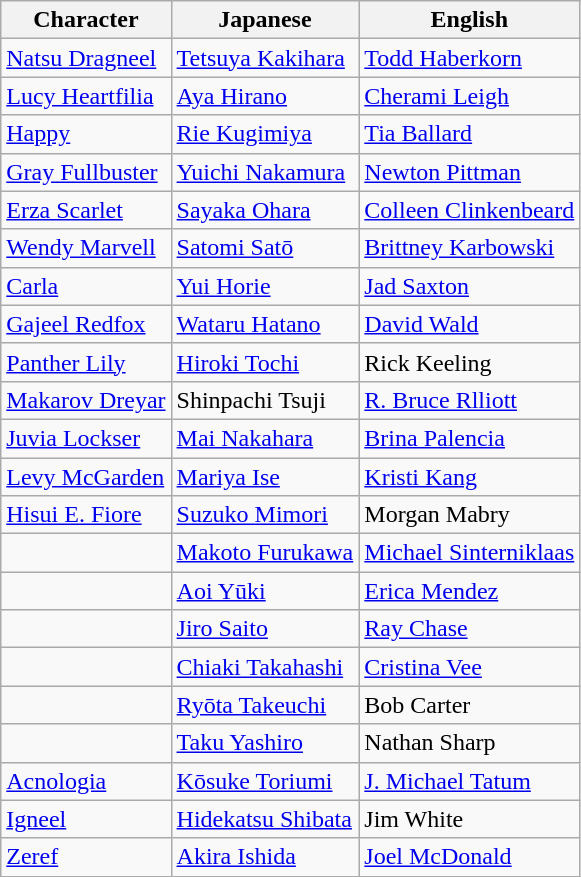<table class="wikitable">
<tr>
<th>Character</th>
<th>Japanese</th>
<th>English</th>
</tr>
<tr>
<td><a href='#'>Natsu Dragneel</a></td>
<td><a href='#'>Tetsuya Kakihara</a></td>
<td><a href='#'>Todd Haberkorn</a></td>
</tr>
<tr>
<td><a href='#'>Lucy Heartfilia</a></td>
<td><a href='#'>Aya Hirano</a></td>
<td><a href='#'>Cherami Leigh</a></td>
</tr>
<tr>
<td><a href='#'>Happy</a></td>
<td><a href='#'>Rie Kugimiya</a></td>
<td><a href='#'>Tia Ballard</a></td>
</tr>
<tr>
<td><a href='#'>Gray Fullbuster</a></td>
<td><a href='#'>Yuichi Nakamura</a></td>
<td><a href='#'>Newton Pittman</a></td>
</tr>
<tr>
<td><a href='#'>Erza Scarlet</a></td>
<td><a href='#'>Sayaka Ohara</a></td>
<td><a href='#'>Colleen Clinkenbeard</a></td>
</tr>
<tr>
<td><a href='#'>Wendy Marvell</a></td>
<td><a href='#'>Satomi Satō</a></td>
<td><a href='#'>Brittney Karbowski</a></td>
</tr>
<tr>
<td><a href='#'>Carla</a></td>
<td><a href='#'>Yui Horie</a></td>
<td><a href='#'>Jad Saxton</a></td>
</tr>
<tr>
<td><a href='#'>Gajeel Redfox</a></td>
<td><a href='#'>Wataru Hatano</a></td>
<td><a href='#'>David Wald</a></td>
</tr>
<tr>
<td><a href='#'>Panther Lily</a></td>
<td><a href='#'>Hiroki Tochi</a></td>
<td>Rick Keeling</td>
</tr>
<tr>
<td><a href='#'>Makarov Dreyar</a></td>
<td>Shinpachi Tsuji</td>
<td><a href='#'>R. Bruce Rlliott</a></td>
</tr>
<tr>
<td><a href='#'>Juvia Lockser</a></td>
<td><a href='#'>Mai Nakahara</a></td>
<td><a href='#'>Brina Palencia</a></td>
</tr>
<tr>
<td><a href='#'>Levy McGarden</a></td>
<td><a href='#'>Mariya Ise</a></td>
<td><a href='#'>Kristi Kang</a></td>
</tr>
<tr>
<td><a href='#'>Hisui E. Fiore</a></td>
<td><a href='#'>Suzuko Mimori</a></td>
<td>Morgan Mabry</td>
</tr>
<tr>
<td></td>
<td><a href='#'>Makoto Furukawa</a></td>
<td><a href='#'>Michael Sinterniklaas</a></td>
</tr>
<tr>
<td></td>
<td><a href='#'>Aoi Yūki</a></td>
<td><a href='#'>Erica Mendez</a></td>
</tr>
<tr>
<td></td>
<td><a href='#'>Jiro Saito</a></td>
<td><a href='#'>Ray Chase</a></td>
</tr>
<tr>
<td></td>
<td><a href='#'>Chiaki Takahashi</a></td>
<td><a href='#'>Cristina Vee</a></td>
</tr>
<tr>
<td></td>
<td><a href='#'>Ryōta Takeuchi</a></td>
<td>Bob Carter</td>
</tr>
<tr>
<td></td>
<td><a href='#'>Taku Yashiro</a></td>
<td>Nathan Sharp</td>
</tr>
<tr>
<td><a href='#'>Acnologia</a></td>
<td><a href='#'>Kōsuke Toriumi</a></td>
<td><a href='#'>J. Michael Tatum</a></td>
</tr>
<tr>
<td><a href='#'>Igneel</a></td>
<td><a href='#'>Hidekatsu Shibata</a></td>
<td>Jim White</td>
</tr>
<tr>
<td><a href='#'>Zeref</a></td>
<td><a href='#'>Akira Ishida</a></td>
<td><a href='#'>Joel McDonald</a></td>
</tr>
</table>
